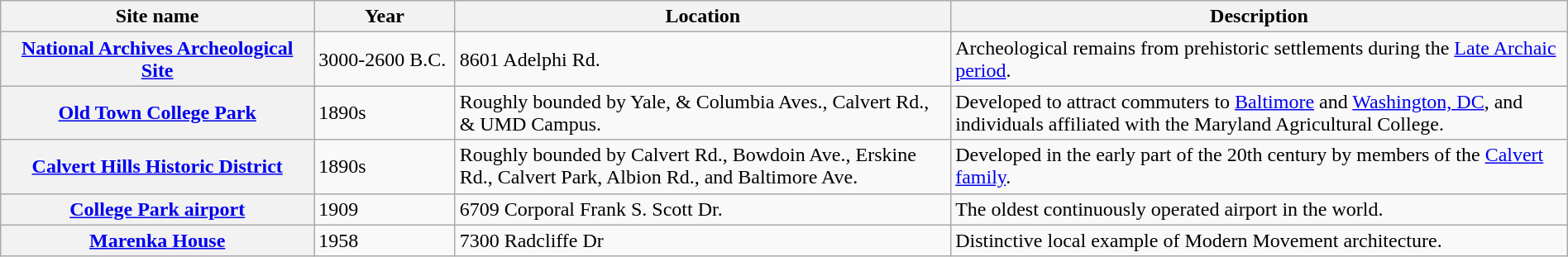<table class="wikitable col2center" style="width:100%">
<tr>
<th width = 20% ><strong>Site name</strong></th>
<th width = 9% ><strong>Year</strong></th>
<th><strong>Location</strong></th>
<th><strong>Description</strong></th>
</tr>
<tr ->
<th><a href='#'>National Archives Archeological Site</a></th>
<td>3000-2600 B.C.</td>
<td>8601 Adelphi Rd.</td>
<td>Archeological remains from prehistoric settlements during the <a href='#'>Late Archaic period</a>.</td>
</tr>
<tr ->
<th><a href='#'>Old Town College Park</a></th>
<td>1890s</td>
<td>Roughly bounded by Yale, & Columbia Aves., Calvert Rd., & UMD Campus.</td>
<td>Developed to attract commuters to <a href='#'>Baltimore</a> and <a href='#'>Washington, DC</a>, and individuals affiliated with the Maryland Agricultural College.</td>
</tr>
<tr ->
<th><a href='#'>Calvert Hills Historic District</a></th>
<td>1890s</td>
<td>Roughly bounded by Calvert Rd., Bowdoin Ave., Erskine Rd., Calvert Park, Albion Rd., and Baltimore Ave.</td>
<td>Developed in the early part of the 20th century by members of the <a href='#'>Calvert family</a>.</td>
</tr>
<tr ->
<th><a href='#'>College Park airport</a></th>
<td>1909</td>
<td>6709 Corporal Frank S. Scott Dr.</td>
<td>The oldest continuously operated airport in the world.</td>
</tr>
<tr ->
<th><a href='#'>Marenka House</a></th>
<td>1958</td>
<td>7300 Radcliffe Dr</td>
<td>Distinctive local example of Modern Movement architecture.</td>
</tr>
</table>
